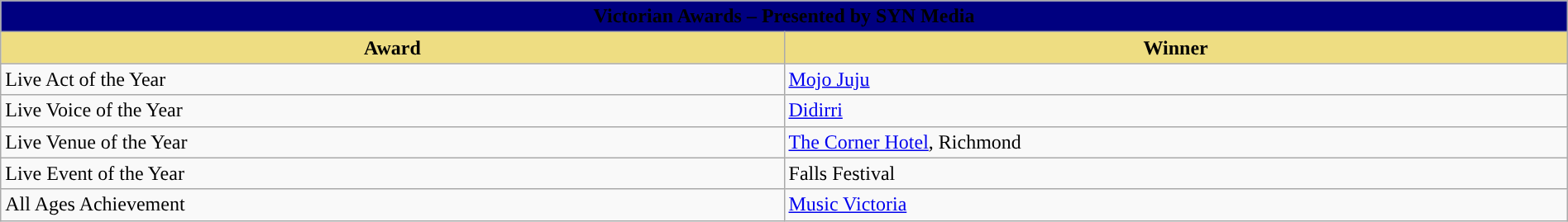<table class="wikitable" width=100%>
<tr>
<th colspan="2" ! style="width:15%;background:navy">Victorian Awards – Presented by SYN Media</th>
</tr>
<tr>
<th style="width:10%;background:#EEDD82;">Award</th>
<th style="width:10%;background:#EEDD82;">Winner</th>
</tr>
<tr>
<td>Live Act of the Year</td>
<td><a href='#'>Mojo Juju</a></td>
</tr>
<tr>
<td>Live Voice of the Year</td>
<td><a href='#'>Didirri</a></td>
</tr>
<tr>
<td>Live Venue of the Year</td>
<td><a href='#'>The Corner Hotel</a>, Richmond</td>
</tr>
<tr>
<td>Live Event of the Year</td>
<td>Falls Festival</td>
</tr>
<tr>
<td>All Ages Achievement</td>
<td><a href='#'>Music Victoria</a></td>
</tr>
</table>
